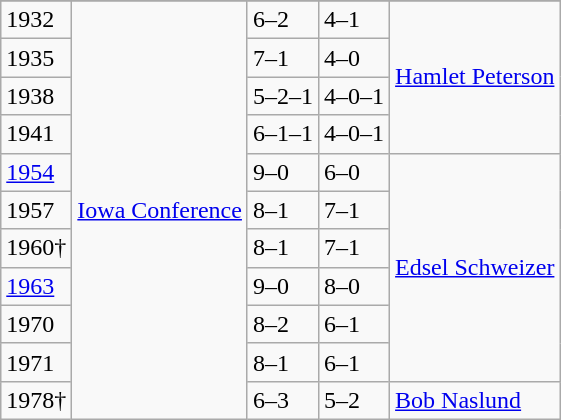<table class="wikitable">
<tr>
</tr>
<tr>
<td>1932</td>
<td rowspan=11><a href='#'>Iowa Conference</a></td>
<td>6–2</td>
<td>4–1</td>
<td rowspan=4><a href='#'>Hamlet Peterson</a></td>
</tr>
<tr>
<td>1935</td>
<td>7–1</td>
<td>4–0</td>
</tr>
<tr>
<td>1938</td>
<td>5–2–1</td>
<td>4–0–1</td>
</tr>
<tr>
<td>1941</td>
<td>6–1–1</td>
<td>4–0–1</td>
</tr>
<tr>
<td><a href='#'>1954</a></td>
<td>9–0</td>
<td>6–0</td>
<td rowspan=6><a href='#'>Edsel Schweizer</a></td>
</tr>
<tr>
<td>1957</td>
<td>8–1</td>
<td>7–1</td>
</tr>
<tr>
<td>1960†</td>
<td>8–1</td>
<td>7–1</td>
</tr>
<tr>
<td><a href='#'>1963</a></td>
<td>9–0</td>
<td>8–0</td>
</tr>
<tr>
<td>1970</td>
<td>8–2</td>
<td>6–1</td>
</tr>
<tr>
<td>1971</td>
<td>8–1</td>
<td>6–1</td>
</tr>
<tr>
<td>1978†</td>
<td>6–3</td>
<td>5–2</td>
<td><a href='#'>Bob Naslund</a></td>
</tr>
</table>
